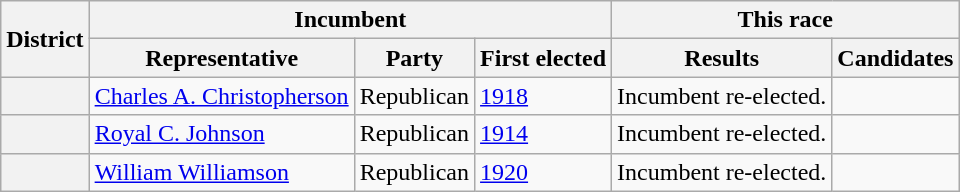<table class=wikitable>
<tr>
<th rowspan=2>District</th>
<th colspan=3>Incumbent</th>
<th colspan=2>This race</th>
</tr>
<tr>
<th>Representative</th>
<th>Party</th>
<th>First elected</th>
<th>Results</th>
<th>Candidates</th>
</tr>
<tr>
<th></th>
<td><a href='#'>Charles A. Christopherson</a></td>
<td>Republican</td>
<td><a href='#'>1918</a></td>
<td>Incumbent re-elected.</td>
<td nowrap></td>
</tr>
<tr>
<th></th>
<td><a href='#'>Royal C. Johnson</a></td>
<td>Republican</td>
<td><a href='#'>1914</a></td>
<td>Incumbent re-elected.</td>
<td nowrap></td>
</tr>
<tr>
<th></th>
<td><a href='#'>William Williamson</a></td>
<td>Republican</td>
<td><a href='#'>1920</a></td>
<td>Incumbent re-elected.</td>
<td nowrap></td>
</tr>
</table>
